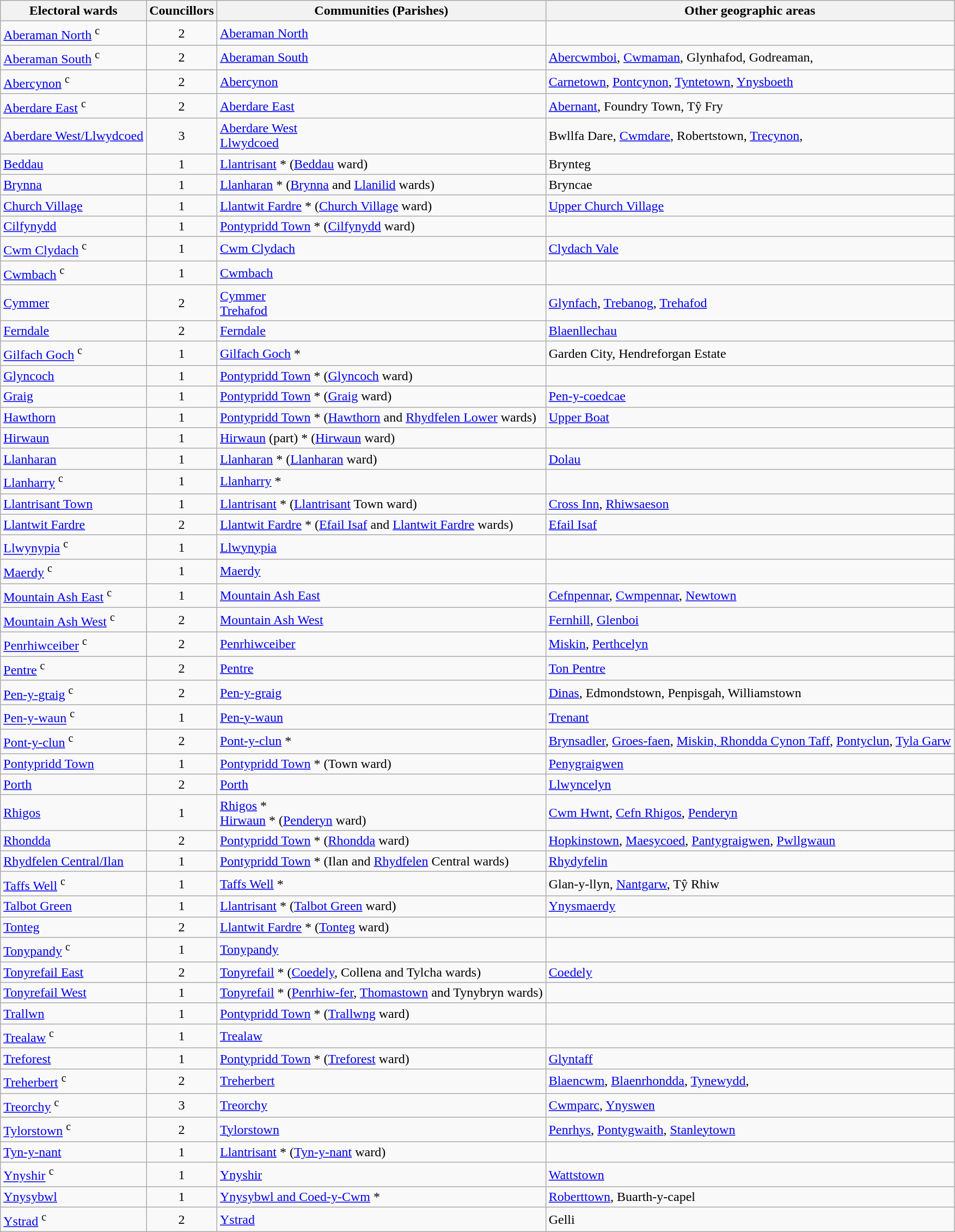<table class="wikitable">
<tr>
<th>Electoral wards</th>
<th>Councillors</th>
<th>Communities (Parishes)</th>
<th>Other geographic areas</th>
</tr>
<tr>
<td><a href='#'>Aberaman North</a> <sup>c</sup></td>
<td align="center">2</td>
<td><a href='#'>Aberaman North</a></td>
<td></td>
</tr>
<tr>
<td><a href='#'>Aberaman South</a> <sup>c</sup></td>
<td align="center">2</td>
<td><a href='#'>Aberaman South</a></td>
<td><a href='#'>Abercwmboi</a>, <a href='#'>Cwmaman</a>, Glynhafod, Godreaman,</td>
</tr>
<tr>
<td><a href='#'>Abercynon</a> <sup>c</sup></td>
<td align="center">2</td>
<td><a href='#'>Abercynon</a></td>
<td><a href='#'>Carnetown</a>, <a href='#'>Pontcynon</a>, <a href='#'>Tyntetown</a>, <a href='#'>Ynysboeth</a></td>
</tr>
<tr>
<td><a href='#'>Aberdare East</a> <sup>c</sup></td>
<td align="center">2</td>
<td><a href='#'>Aberdare East</a></td>
<td><a href='#'>Abernant</a>, Foundry Town, Tŷ Fry</td>
</tr>
<tr>
<td><a href='#'>Aberdare West/Llwydcoed</a></td>
<td align="center">3</td>
<td><a href='#'>Aberdare West</a><br><a href='#'>Llwydcoed</a></td>
<td>Bwllfa Dare, <a href='#'>Cwmdare</a>, Robertstown, <a href='#'>Trecynon</a>,</td>
</tr>
<tr>
<td><a href='#'>Beddau</a></td>
<td align="center">1</td>
<td><a href='#'>Llantrisant</a> * (<a href='#'>Beddau</a> ward)</td>
<td>Brynteg</td>
</tr>
<tr>
<td><a href='#'>Brynna</a></td>
<td align="center">1</td>
<td><a href='#'>Llanharan</a> * (<a href='#'>Brynna</a> and <a href='#'>Llanilid</a> wards)</td>
<td>Bryncae</td>
</tr>
<tr>
<td><a href='#'>Church Village</a></td>
<td align="center">1</td>
<td><a href='#'>Llantwit Fardre</a> * (<a href='#'>Church Village</a> ward)</td>
<td><a href='#'>Upper Church Village</a></td>
</tr>
<tr>
<td><a href='#'>Cilfynydd</a></td>
<td align="center">1</td>
<td><a href='#'>Pontypridd Town</a> * (<a href='#'>Cilfynydd</a> ward)</td>
<td></td>
</tr>
<tr>
<td><a href='#'>Cwm Clydach</a> <sup>c</sup></td>
<td align="center">1</td>
<td><a href='#'>Cwm Clydach</a></td>
<td><a href='#'>Clydach Vale</a></td>
</tr>
<tr>
<td><a href='#'>Cwmbach</a> <sup>c</sup></td>
<td align="center">1</td>
<td><a href='#'>Cwmbach</a></td>
<td></td>
</tr>
<tr>
<td><a href='#'>Cymmer</a></td>
<td align="center">2</td>
<td><a href='#'>Cymmer</a><br><a href='#'>Trehafod</a></td>
<td><a href='#'>Glynfach</a>, <a href='#'>Trebanog</a>, <a href='#'>Trehafod</a></td>
</tr>
<tr>
<td><a href='#'>Ferndale</a></td>
<td align="center">2</td>
<td><a href='#'>Ferndale</a></td>
<td><a href='#'>Blaenllechau</a></td>
</tr>
<tr>
<td><a href='#'>Gilfach Goch</a> <sup>c</sup></td>
<td align="center">1</td>
<td><a href='#'>Gilfach Goch</a> *</td>
<td>Garden City, Hendreforgan Estate</td>
</tr>
<tr>
<td><a href='#'>Glyncoch</a></td>
<td align="center">1</td>
<td><a href='#'>Pontypridd Town</a> * (<a href='#'>Glyncoch</a> ward)</td>
<td></td>
</tr>
<tr>
<td><a href='#'>Graig</a></td>
<td align="center">1</td>
<td><a href='#'>Pontypridd Town</a> * (<a href='#'>Graig</a> ward)</td>
<td><a href='#'>Pen-y-coedcae</a></td>
</tr>
<tr>
<td><a href='#'>Hawthorn</a></td>
<td align="center">1</td>
<td><a href='#'>Pontypridd Town</a> * (<a href='#'>Hawthorn</a> and <a href='#'>Rhydfelen Lower</a> wards)</td>
<td><a href='#'>Upper Boat</a></td>
</tr>
<tr>
<td><a href='#'>Hirwaun</a></td>
<td align="center">1</td>
<td><a href='#'>Hirwaun</a> (part) * (<a href='#'>Hirwaun</a> ward)</td>
<td></td>
</tr>
<tr>
<td><a href='#'>Llanharan</a></td>
<td align="center">1</td>
<td><a href='#'>Llanharan</a> * (<a href='#'>Llanharan</a> ward)</td>
<td><a href='#'>Dolau</a></td>
</tr>
<tr>
<td><a href='#'>Llanharry</a> <sup>c</sup></td>
<td align="center">1</td>
<td><a href='#'>Llanharry</a> *</td>
<td></td>
</tr>
<tr>
<td><a href='#'>Llantrisant Town</a></td>
<td align="center">1</td>
<td><a href='#'>Llantrisant</a> * (<a href='#'>Llantrisant</a> Town ward)</td>
<td><a href='#'>Cross Inn</a>, <a href='#'>Rhiwsaeson</a></td>
</tr>
<tr>
<td><a href='#'>Llantwit Fardre</a></td>
<td align="center">2</td>
<td><a href='#'>Llantwit Fardre</a> * (<a href='#'>Efail Isaf</a> and <a href='#'>Llantwit Fardre</a> wards)</td>
<td><a href='#'>Efail Isaf</a></td>
</tr>
<tr>
<td><a href='#'>Llwynypia</a> <sup>c</sup></td>
<td align="center">1</td>
<td><a href='#'>Llwynypia</a></td>
<td></td>
</tr>
<tr>
<td><a href='#'>Maerdy</a> <sup>c</sup></td>
<td align="center">1</td>
<td><a href='#'>Maerdy</a></td>
<td></td>
</tr>
<tr>
<td><a href='#'>Mountain Ash East</a> <sup>c</sup></td>
<td align="center">1</td>
<td><a href='#'>Mountain Ash East</a></td>
<td><a href='#'>Cefnpennar</a>, <a href='#'>Cwmpennar</a>, <a href='#'>Newtown</a></td>
</tr>
<tr>
<td><a href='#'>Mountain Ash West</a> <sup>c</sup></td>
<td align="center">2</td>
<td><a href='#'>Mountain Ash West</a></td>
<td><a href='#'>Fernhill</a>, <a href='#'>Glenboi</a></td>
</tr>
<tr>
<td><a href='#'>Penrhiwceiber</a> <sup>c</sup></td>
<td align="center">2</td>
<td><a href='#'>Penrhiwceiber</a></td>
<td><a href='#'>Miskin</a>, <a href='#'>Perthcelyn</a></td>
</tr>
<tr>
<td><a href='#'>Pentre</a> <sup>c</sup></td>
<td align="center">2</td>
<td><a href='#'>Pentre</a></td>
<td><a href='#'>Ton Pentre</a></td>
</tr>
<tr>
<td><a href='#'>Pen-y-graig</a> <sup>c</sup></td>
<td align="center">2</td>
<td><a href='#'>Pen-y-graig</a></td>
<td><a href='#'>Dinas</a>, Edmondstown, Penpisgah, Williamstown</td>
</tr>
<tr>
<td><a href='#'>Pen-y-waun</a> <sup>c</sup></td>
<td align="center">1</td>
<td><a href='#'>Pen-y-waun</a></td>
<td><a href='#'>Trenant</a></td>
</tr>
<tr>
<td><a href='#'>Pont-y-clun</a> <sup>c</sup></td>
<td align="center">2</td>
<td><a href='#'>Pont-y-clun</a> *</td>
<td><a href='#'>Brynsadler</a>, <a href='#'>Groes-faen</a>, <a href='#'>Miskin, Rhondda Cynon Taff</a>, <a href='#'>Pontyclun</a>, <a href='#'>Tyla Garw</a></td>
</tr>
<tr>
<td><a href='#'>Pontypridd Town</a></td>
<td align="center">1</td>
<td><a href='#'>Pontypridd Town</a> * (Town ward)</td>
<td><a href='#'>Penygraigwen</a></td>
</tr>
<tr>
<td><a href='#'>Porth</a></td>
<td align="center">2</td>
<td><a href='#'>Porth</a></td>
<td><a href='#'>Llwyncelyn</a></td>
</tr>
<tr>
<td><a href='#'>Rhigos</a></td>
<td align="center">1</td>
<td><a href='#'>Rhigos</a> *<br><a href='#'>Hirwaun</a> * (<a href='#'>Penderyn</a> ward)</td>
<td><a href='#'>Cwm Hwnt</a>, <a href='#'>Cefn Rhigos</a>, <a href='#'>Penderyn</a></td>
</tr>
<tr>
<td><a href='#'>Rhondda</a></td>
<td align="center">2</td>
<td><a href='#'>Pontypridd Town</a> * (<a href='#'>Rhondda</a> ward)</td>
<td><a href='#'>Hopkinstown</a>, <a href='#'>Maesycoed</a>, <a href='#'>Pantygraigwen</a>, <a href='#'>Pwllgwaun</a></td>
</tr>
<tr>
<td><a href='#'>Rhydfelen Central/Ilan</a></td>
<td align="center">1</td>
<td><a href='#'>Pontypridd Town</a> * (Ilan and <a href='#'>Rhydfelen</a> Central wards)</td>
<td><a href='#'>Rhydyfelin</a></td>
</tr>
<tr>
<td><a href='#'>Taffs Well</a> <sup>c</sup></td>
<td align="center">1</td>
<td><a href='#'>Taffs Well</a> *</td>
<td>Glan-y-llyn, <a href='#'>Nantgarw</a>, Tŷ Rhiw</td>
</tr>
<tr>
<td><a href='#'>Talbot Green</a></td>
<td align="center">1</td>
<td><a href='#'>Llantrisant</a> * (<a href='#'>Talbot Green</a> ward)</td>
<td><a href='#'>Ynysmaerdy</a></td>
</tr>
<tr>
<td><a href='#'>Tonteg</a></td>
<td align="center">2</td>
<td><a href='#'>Llantwit Fardre</a> * (<a href='#'>Tonteg</a> ward)</td>
<td></td>
</tr>
<tr>
<td><a href='#'>Tonypandy</a> <sup>c</sup></td>
<td align="center">1</td>
<td><a href='#'>Tonypandy</a></td>
<td></td>
</tr>
<tr>
<td><a href='#'>Tonyrefail East</a></td>
<td align="center">2</td>
<td><a href='#'>Tonyrefail</a> * (<a href='#'>Coedely</a>, Collena and Tylcha wards)</td>
<td><a href='#'>Coedely</a></td>
</tr>
<tr>
<td><a href='#'>Tonyrefail West</a></td>
<td align="center">1</td>
<td><a href='#'>Tonyrefail</a> * (<a href='#'>Penrhiw-fer</a>, <a href='#'>Thomastown</a> and Tynybryn wards)</td>
<td></td>
</tr>
<tr>
<td><a href='#'>Trallwn</a></td>
<td align="center">1</td>
<td><a href='#'>Pontypridd Town</a> * (<a href='#'>Trallwng</a> ward)</td>
<td></td>
</tr>
<tr>
<td><a href='#'>Trealaw</a> <sup>c</sup></td>
<td align="center">1</td>
<td><a href='#'>Trealaw</a></td>
<td></td>
</tr>
<tr>
<td><a href='#'>Treforest</a></td>
<td align="center">1</td>
<td><a href='#'>Pontypridd Town</a> * (<a href='#'>Treforest</a> ward)</td>
<td><a href='#'>Glyntaff</a></td>
</tr>
<tr>
<td><a href='#'>Treherbert</a> <sup>c</sup></td>
<td align="center">2</td>
<td><a href='#'>Treherbert</a></td>
<td><a href='#'>Blaencwm</a>, <a href='#'>Blaenrhondda</a>, <a href='#'>Tynewydd</a>,</td>
</tr>
<tr>
<td><a href='#'>Treorchy</a> <sup>c</sup></td>
<td align="center">3</td>
<td><a href='#'>Treorchy</a></td>
<td><a href='#'>Cwmparc</a>, <a href='#'>Ynyswen</a></td>
</tr>
<tr>
<td><a href='#'>Tylorstown</a> <sup>c</sup></td>
<td align="center">2</td>
<td><a href='#'>Tylorstown</a></td>
<td><a href='#'>Penrhys</a>, <a href='#'>Pontygwaith</a>, <a href='#'>Stanleytown</a></td>
</tr>
<tr>
<td><a href='#'>Tyn-y-nant</a></td>
<td align="center">1</td>
<td><a href='#'>Llantrisant</a> * (<a href='#'>Tyn-y-nant</a> ward)</td>
<td></td>
</tr>
<tr>
<td><a href='#'>Ynyshir</a> <sup>c</sup></td>
<td align="center">1</td>
<td><a href='#'>Ynyshir</a></td>
<td><a href='#'>Wattstown</a></td>
</tr>
<tr>
<td><a href='#'>Ynysybwl</a></td>
<td align="center">1</td>
<td><a href='#'>Ynysybwl and Coed-y-Cwm</a> *</td>
<td><a href='#'>Roberttown</a>, Buarth-y-capel</td>
</tr>
<tr>
<td><a href='#'>Ystrad</a> <sup>c</sup></td>
<td align="center">2</td>
<td><a href='#'>Ystrad</a></td>
<td>Gelli</td>
</tr>
</table>
